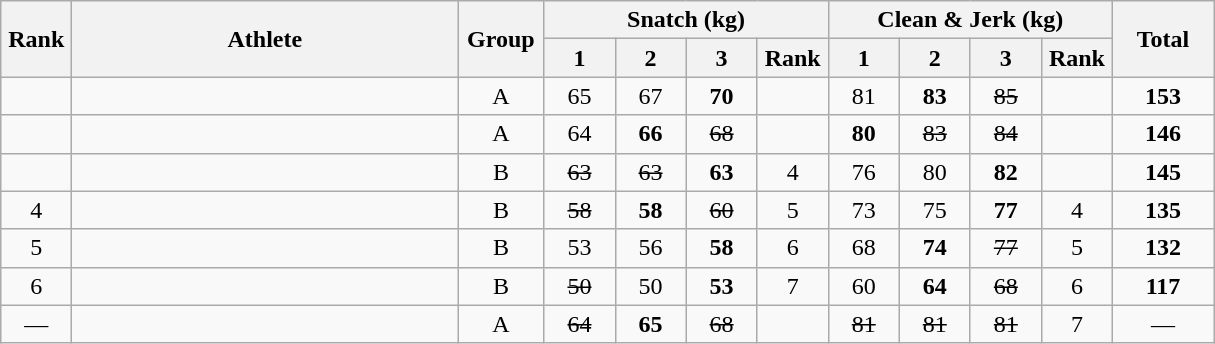<table class = "wikitable" style="text-align:center;">
<tr>
<th rowspan=2 width=40>Rank</th>
<th rowspan=2 width=250>Athlete</th>
<th rowspan=2 width=50>Group</th>
<th colspan=4>Snatch (kg)</th>
<th colspan=4>Clean & Jerk (kg)</th>
<th rowspan=2 width=60>Total</th>
</tr>
<tr>
<th width=40>1</th>
<th width=40>2</th>
<th width=40>3</th>
<th width=40>Rank</th>
<th width=40>1</th>
<th width=40>2</th>
<th width=40>3</th>
<th width=40>Rank</th>
</tr>
<tr>
<td></td>
<td align=left></td>
<td>A</td>
<td>65</td>
<td>67</td>
<td><strong>70</strong></td>
<td></td>
<td>81</td>
<td><strong>83</strong></td>
<td><s>85</s></td>
<td></td>
<td><strong>153</strong></td>
</tr>
<tr>
<td></td>
<td align=left></td>
<td>A</td>
<td>64</td>
<td><strong>66</strong></td>
<td><s>68</s></td>
<td></td>
<td><strong>80</strong></td>
<td><s>83</s></td>
<td><s>84</s></td>
<td></td>
<td><strong>146</strong></td>
</tr>
<tr>
<td></td>
<td align=left></td>
<td>B</td>
<td><s>63</s></td>
<td><s>63</s></td>
<td><strong>63</strong></td>
<td>4</td>
<td>76</td>
<td>80</td>
<td><strong>82</strong></td>
<td></td>
<td><strong>145</strong></td>
</tr>
<tr>
<td>4</td>
<td align=left></td>
<td>B</td>
<td><s>58</s></td>
<td><strong>58</strong></td>
<td><s>60</s></td>
<td>5</td>
<td>73</td>
<td>75</td>
<td><strong>77</strong></td>
<td>4</td>
<td><strong>135</strong></td>
</tr>
<tr>
<td>5</td>
<td align=left></td>
<td>B</td>
<td>53</td>
<td>56</td>
<td><strong>58</strong></td>
<td>6</td>
<td>68</td>
<td><strong>74</strong></td>
<td><s>77</s></td>
<td>5</td>
<td><strong>132</strong></td>
</tr>
<tr>
<td>6</td>
<td align=left></td>
<td>B</td>
<td><s>50</s></td>
<td>50</td>
<td><strong>53</strong></td>
<td>7</td>
<td>60</td>
<td><strong>64</strong></td>
<td><s>68</s></td>
<td>6</td>
<td><strong>117</strong></td>
</tr>
<tr>
<td>—</td>
<td align=left></td>
<td>A</td>
<td><s>64</s></td>
<td><strong>65</strong></td>
<td><s>68</s></td>
<td></td>
<td><s>81</s></td>
<td><s>81</s></td>
<td><s>81</s></td>
<td>7</td>
<td>—</td>
</tr>
</table>
